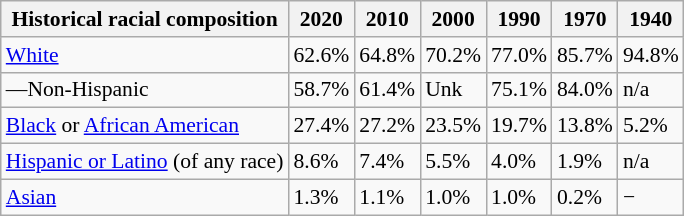<table class="wikitable sortable mw-collapsible mw-collapsed collapsible" style="font-size: 90%;">
<tr>
<th>Historical racial composition</th>
<th>2020</th>
<th>2010</th>
<th>2000</th>
<th>1990</th>
<th>1970</th>
<th>1940</th>
</tr>
<tr>
<td><a href='#'>White</a></td>
<td>62.6%</td>
<td>64.8%</td>
<td>70.2%</td>
<td>77.0%</td>
<td>85.7%</td>
<td>94.8%</td>
</tr>
<tr>
<td>—Non-Hispanic</td>
<td>58.7%</td>
<td>61.4%</td>
<td>Unk</td>
<td>75.1%</td>
<td>84.0%</td>
<td>n/a</td>
</tr>
<tr>
<td><a href='#'>Black</a> or <a href='#'>African American</a></td>
<td>27.4%</td>
<td>27.2%</td>
<td>23.5%</td>
<td>19.7%</td>
<td>13.8%</td>
<td>5.2%</td>
</tr>
<tr>
<td><a href='#'>Hispanic or Latino</a> (of any race)</td>
<td>8.6%</td>
<td>7.4%</td>
<td>5.5%</td>
<td>4.0%</td>
<td>1.9%</td>
<td>n/a</td>
</tr>
<tr>
<td><a href='#'>Asian</a></td>
<td>1.3%</td>
<td>1.1%</td>
<td>1.0%</td>
<td>1.0%</td>
<td>0.2%</td>
<td>−</td>
</tr>
</table>
